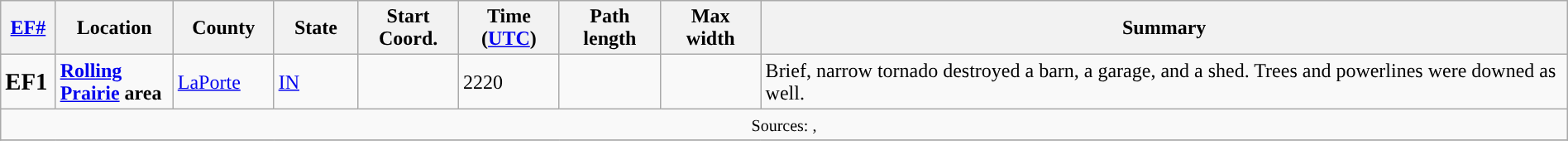<table class="wikitable collapsible" width="100%">
<tr>
<th scope="col"  style="width:3%; text-align:center;"><a href='#'>EF#</a></th>
<th scope="col"  style="width:7%; text-align:center;" class="unsortable">Location</th>
<th scope="col"  style="width:6%; text-align:center;" class="unsortable">County</th>
<th scope="col"  style="width:5%; text-align:center;">State</th>
<th scope="col"  style="width:6%; text-align:center;">Start Coord.</th>
<th scope="col"  style="width:6%; text-align:center;">Time (<a href='#'>UTC</a>)</th>
<th scope="col"  style="width:6%; text-align:center;">Path length</th>
<th scope="col"  style="width:6%; text-align:center;">Max width</th>
<th scope="col" class="unsortable" style="width:48%; text-align:center;">Summary</th>
</tr>
<tr>
<td><big><strong>EF1</strong></big></td>
<td><strong><a href='#'>Rolling Prairie</a> area</strong></td>
<td><a href='#'>LaPorte</a></td>
<td><a href='#'>IN</a></td>
<td></td>
<td>2220</td>
<td></td>
<td></td>
<td>Brief, narrow tornado destroyed a barn, a garage, and a shed. Trees and powerlines were downed as well.</td>
</tr>
<tr>
<td colspan="9" align=center><small>Sources: , </small></td>
</tr>
<tr>
</tr>
</table>
